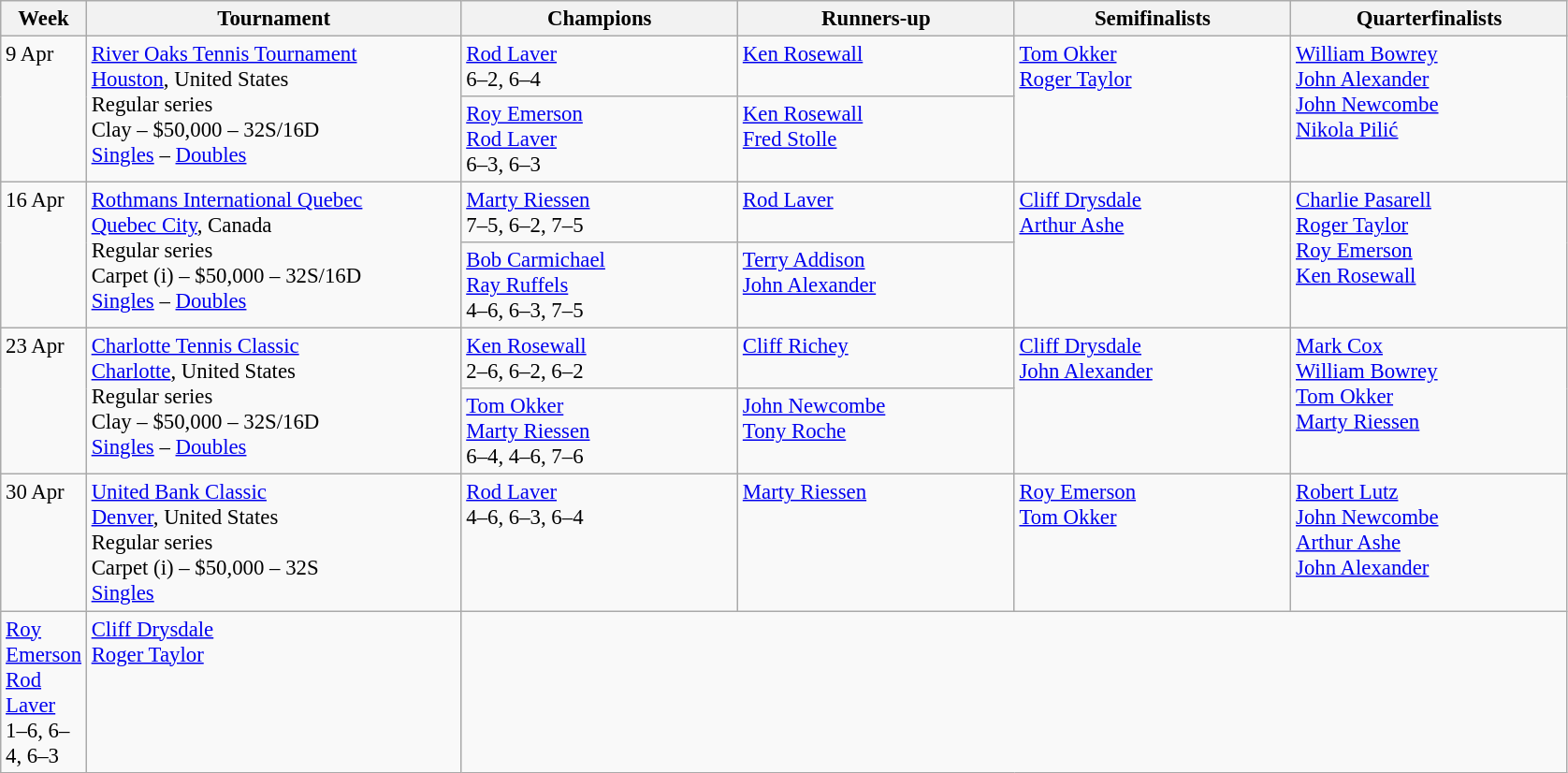<table class=wikitable style=font-size:95%>
<tr>
<th style="width:48px;">Week</th>
<th style="width:260px;">Tournament</th>
<th style="width:190px;">Champions</th>
<th style="width:190px;">Runners-up</th>
<th style="width:190px;">Semifinalists</th>
<th style="width:190px;">Quarterfinalists</th>
</tr>
<tr valign=top>
<td rowspan=2>9 Apr</td>
<td rowspan=2><a href='#'>River Oaks Tennis Tournament</a><br> <a href='#'>Houston</a>, United States<br>Regular series<br>Clay – $50,000 – 32S/16D<br><a href='#'>Singles</a> – <a href='#'>Doubles</a></td>
<td> <a href='#'>Rod Laver</a><br>6–2, 6–4</td>
<td> <a href='#'>Ken Rosewall</a></td>
<td rowspan=2> <a href='#'>Tom Okker</a><br> <a href='#'>Roger Taylor</a></td>
<td rowspan=2> <a href='#'>William Bowrey</a><br> <a href='#'>John Alexander</a><br> <a href='#'>John Newcombe</a><br> <a href='#'>Nikola Pilić</a></td>
</tr>
<tr valign=top>
<td> <a href='#'>Roy Emerson</a><br> <a href='#'>Rod Laver</a><br>6–3, 6–3</td>
<td> <a href='#'>Ken Rosewall</a><br> <a href='#'>Fred Stolle</a></td>
</tr>
<tr valign=top>
<td rowspan=2>16 Apr</td>
<td rowspan=2><a href='#'>Rothmans International Quebec</a><br> <a href='#'>Quebec City</a>, Canada<br>Regular series<br>Carpet (i) – $50,000 – 32S/16D<br><a href='#'>Singles</a> – <a href='#'>Doubles</a></td>
<td> <a href='#'>Marty Riessen</a><br>7–5, 6–2, 7–5</td>
<td> <a href='#'>Rod Laver</a></td>
<td rowspan=2> <a href='#'>Cliff Drysdale</a><br> <a href='#'>Arthur Ashe</a></td>
<td rowspan=2> <a href='#'>Charlie Pasarell</a><br> <a href='#'>Roger Taylor</a><br> <a href='#'>Roy Emerson</a><br> <a href='#'>Ken Rosewall</a></td>
</tr>
<tr valign=top>
<td> <a href='#'>Bob Carmichael</a><br> <a href='#'>Ray Ruffels</a><br>4–6, 6–3, 7–5</td>
<td> <a href='#'>Terry Addison</a><br> <a href='#'>John Alexander</a></td>
</tr>
<tr valign=top>
<td rowspan=2>23 Apr</td>
<td rowspan=2><a href='#'>Charlotte Tennis Classic</a><br> <a href='#'>Charlotte</a>, United States<br>Regular series<br>Clay – $50,000 – 32S/16D<br><a href='#'>Singles</a> – <a href='#'>Doubles</a></td>
<td> <a href='#'>Ken Rosewall</a><br>2–6, 6–2, 6–2</td>
<td> <a href='#'>Cliff Richey</a></td>
<td rowspan=2> <a href='#'>Cliff Drysdale</a><br> <a href='#'>John Alexander</a></td>
<td rowspan=2> <a href='#'>Mark Cox</a><br> <a href='#'>William Bowrey</a><br> <a href='#'>Tom Okker</a><br> <a href='#'>Marty Riessen</a></td>
</tr>
<tr valign=top>
<td> <a href='#'>Tom Okker</a><br> <a href='#'>Marty Riessen</a><br>6–4, 4–6, 7–6</td>
<td> <a href='#'>John Newcombe</a><br> <a href='#'>Tony Roche</a></td>
</tr>
<tr valign=top>
<td rowspan=2>30 Apr</td>
<td rowspan=2><a href='#'>United Bank Classic</a><br> <a href='#'>Denver</a>, United States<br>Regular series<br>Carpet (i) – $50,000 – 32S<br><a href='#'>Singles</a></td>
<td> <a href='#'>Rod Laver</a><br>4–6, 6–3, 6–4</td>
<td> <a href='#'>Marty Riessen</a></td>
<td rowspan=2> <a href='#'>Roy Emerson</a><br> <a href='#'>Tom Okker</a></td>
<td rowspan=2> <a href='#'>Robert Lutz</a><br> <a href='#'>John Newcombe</a><br> <a href='#'>Arthur Ashe</a><br> <a href='#'>John Alexander</a></td>
</tr>
<tr valign=top>
</tr>
<tr valign=top>
<td> <a href='#'>Roy Emerson</a> <br>  <a href='#'>Rod Laver</a><br>1–6, 6–4, 6–3</td>
<td> <a href='#'>Cliff Drysdale</a> <br>  <a href='#'>Roger Taylor</a></td>
</tr>
</table>
